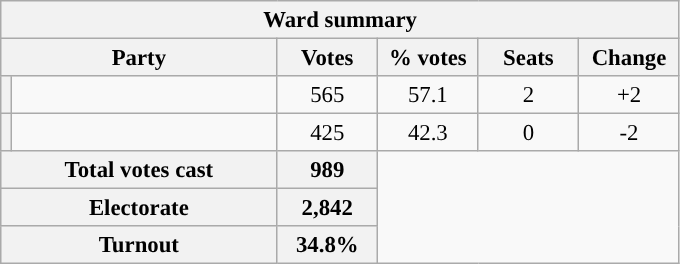<table class="wikitable" style="font-size: 95%;">
<tr>
<th colspan="6">Ward summary</th>
</tr>
<tr>
<th colspan="2">Party</th>
<th style="width: 60px">Votes</th>
<th style="width: 60px">% votes</th>
<th style="width: 60px">Seats</th>
<th style="width: 60px">Change</th>
</tr>
<tr>
<th style="background-color: "></th>
<td style="width: 170px"><a href='#'></a></td>
<td align="center">565</td>
<td align="center">57.1</td>
<td align="center">2</td>
<td align="center">+2</td>
</tr>
<tr>
<th style="background-color: "></th>
<td style="width: 170px"><a href='#'></a></td>
<td align="center">425</td>
<td align="center">42.3</td>
<td align="center">0</td>
<td align="center">-2</td>
</tr>
<tr style="background-color:#E9E9E9">
<th colspan="2">Total votes cast</th>
<th style="width: 60px">989</th>
</tr>
<tr style="background-color:#E9E9E9">
<th colspan="2">Electorate</th>
<th style="width: 60px">2,842</th>
</tr>
<tr style="background-color:#E9E9E9">
<th colspan="2">Turnout</th>
<th style="width: 60px">34.8%</th>
</tr>
</table>
